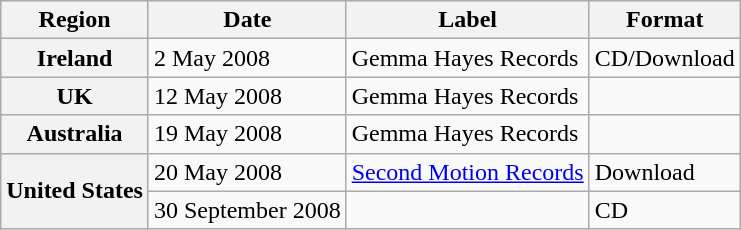<table class="wikitable plainrowheaders">
<tr>
<th scope="col">Region</th>
<th scope="col">Date</th>
<th scope="col">Label</th>
<th scope="col">Format</th>
</tr>
<tr>
<th scope="row">Ireland</th>
<td>2 May 2008</td>
<td>Gemma Hayes Records</td>
<td>CD/Download</td>
</tr>
<tr>
<th scope="row">UK</th>
<td>12 May 2008</td>
<td>Gemma Hayes Records</td>
<td></td>
</tr>
<tr>
<th scope="row">Australia</th>
<td>19 May 2008</td>
<td>Gemma Hayes Records</td>
<td></td>
</tr>
<tr>
<th scope="row" rowspan="2">United States</th>
<td>20 May 2008</td>
<td><a href='#'>Second Motion Records</a></td>
<td>Download</td>
</tr>
<tr>
<td>30 September 2008</td>
<td></td>
<td>CD</td>
</tr>
</table>
